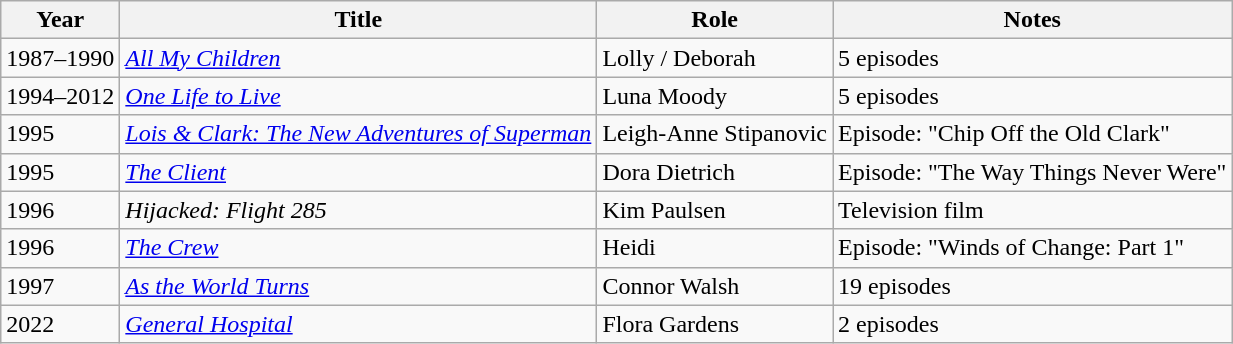<table class="wikitable sortable">
<tr>
<th>Year</th>
<th>Title</th>
<th>Role</th>
<th>Notes</th>
</tr>
<tr>
<td>1987–1990</td>
<td><em><a href='#'>All My Children</a></em></td>
<td>Lolly / Deborah</td>
<td>5 episodes</td>
</tr>
<tr>
<td>1994–2012</td>
<td><em><a href='#'>One Life to Live</a></em></td>
<td>Luna Moody</td>
<td>5 episodes</td>
</tr>
<tr>
<td>1995</td>
<td><em><a href='#'>Lois & Clark: The New Adventures of Superman</a></em></td>
<td>Leigh-Anne Stipanovic</td>
<td>Episode: "Chip Off the Old Clark"</td>
</tr>
<tr>
<td>1995</td>
<td><a href='#'><em>The Client</em></a></td>
<td>Dora Dietrich</td>
<td>Episode: "The Way Things Never Were"</td>
</tr>
<tr>
<td>1996</td>
<td><em>Hijacked: Flight 285</em></td>
<td>Kim Paulsen</td>
<td>Television film</td>
</tr>
<tr>
<td>1996</td>
<td><a href='#'><em>The Crew</em></a></td>
<td>Heidi</td>
<td>Episode: "Winds of Change: Part 1"</td>
</tr>
<tr>
<td>1997</td>
<td><em><a href='#'>As the World Turns</a></em></td>
<td>Connor Walsh</td>
<td>19 episodes</td>
</tr>
<tr>
<td>2022</td>
<td><em><a href='#'>General Hospital</a></em></td>
<td>Flora Gardens</td>
<td>2 episodes</td>
</tr>
</table>
